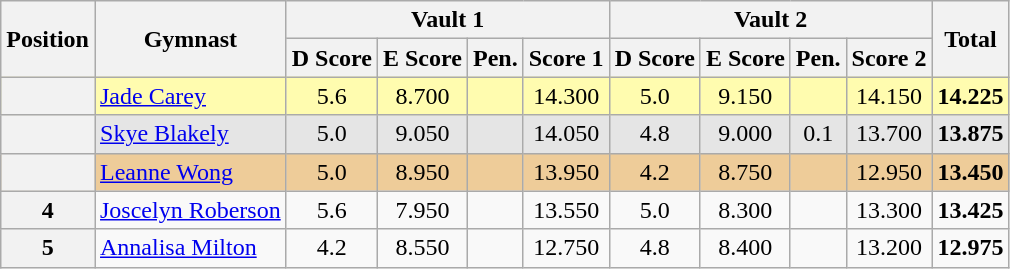<table style="text-align:center;" class="wikitable sortable">
<tr>
<th rowspan="2">Position</th>
<th rowspan="2">Gymnast</th>
<th colspan="4">Vault 1</th>
<th colspan="4">Vault 2</th>
<th rowspan="2">Total</th>
</tr>
<tr>
<th>D Score</th>
<th>E Score</th>
<th>Pen.</th>
<th>Score 1</th>
<th>D Score</th>
<th>E Score</th>
<th>Pen.</th>
<th>Score 2</th>
</tr>
<tr style="background:#fffcaf;">
<th scope="row" style="text-align:center"></th>
<td align=left><a href='#'>Jade Carey</a></td>
<td>5.6</td>
<td>8.700</td>
<td></td>
<td>14.300</td>
<td>5.0</td>
<td>9.150</td>
<td></td>
<td>14.150</td>
<td><strong>14.225</strong></td>
</tr>
<tr style="background:#e5e5e5;">
<th scope="row" style="text-align:center"></th>
<td align=left><a href='#'>Skye Blakely</a></td>
<td>5.0</td>
<td>9.050</td>
<td></td>
<td>14.050</td>
<td>4.8</td>
<td>9.000</td>
<td>0.1</td>
<td>13.700</td>
<td><strong>13.875</strong></td>
</tr>
<tr style="background:#ec9;">
<th scope="row" style="text-align:center"></th>
<td align=left><a href='#'>Leanne Wong</a></td>
<td>5.0</td>
<td>8.950</td>
<td></td>
<td>13.950</td>
<td>4.2</td>
<td>8.750</td>
<td></td>
<td>12.950</td>
<td><strong>13.450</strong></td>
</tr>
<tr>
<th>4</th>
<td align=left><a href='#'>Joscelyn Roberson</a></td>
<td>5.6</td>
<td>7.950</td>
<td></td>
<td>13.550</td>
<td>5.0</td>
<td>8.300</td>
<td></td>
<td>13.300</td>
<td><strong>13.425</strong></td>
</tr>
<tr>
<th>5</th>
<td align=left><a href='#'>Annalisa Milton</a></td>
<td>4.2</td>
<td>8.550</td>
<td></td>
<td>12.750</td>
<td>4.8</td>
<td>8.400</td>
<td></td>
<td>13.200</td>
<td><strong>12.975</strong></td>
</tr>
</table>
